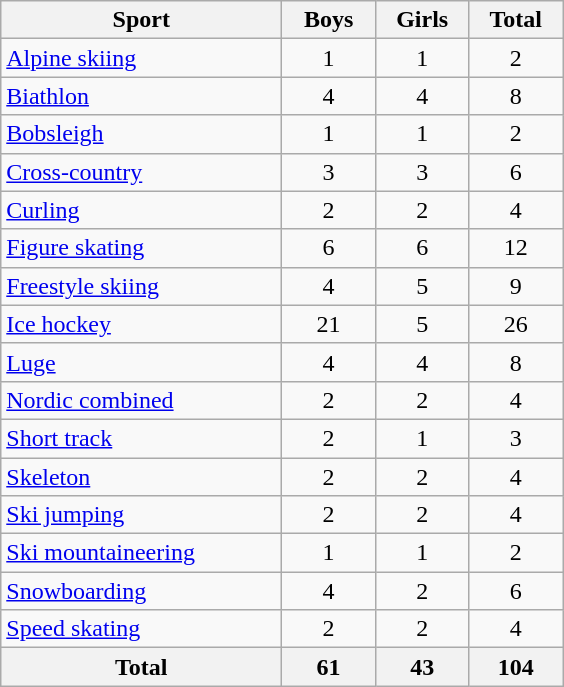<table class="wikitable sortable" style="text-align:center;">
<tr>
<th width=180>Sport</th>
<th width=55>Boys</th>
<th width=55>Girls</th>
<th width=55>Total</th>
</tr>
<tr>
<td align=left><a href='#'>Alpine skiing</a></td>
<td>1</td>
<td>1</td>
<td>2</td>
</tr>
<tr>
<td align=left><a href='#'>Biathlon</a></td>
<td>4</td>
<td>4</td>
<td>8</td>
</tr>
<tr>
<td align=left><a href='#'>Bobsleigh</a></td>
<td>1</td>
<td>1</td>
<td>2</td>
</tr>
<tr>
<td align=left><a href='#'>Cross-country</a></td>
<td>3</td>
<td>3</td>
<td>6</td>
</tr>
<tr>
<td align=left><a href='#'>Curling</a></td>
<td>2</td>
<td>2</td>
<td>4</td>
</tr>
<tr>
<td align=left><a href='#'>Figure skating</a></td>
<td>6</td>
<td>6</td>
<td>12</td>
</tr>
<tr>
<td align=left><a href='#'>Freestyle skiing</a></td>
<td>4</td>
<td>5</td>
<td>9</td>
</tr>
<tr>
<td align=left><a href='#'>Ice hockey</a></td>
<td>21</td>
<td>5</td>
<td>26</td>
</tr>
<tr>
<td align=left><a href='#'>Luge</a></td>
<td>4</td>
<td>4</td>
<td>8</td>
</tr>
<tr>
<td align=left><a href='#'>Nordic combined</a></td>
<td>2</td>
<td>2</td>
<td>4</td>
</tr>
<tr>
<td align=left><a href='#'>Short track</a></td>
<td>2</td>
<td>1</td>
<td>3</td>
</tr>
<tr>
<td align=left><a href='#'>Skeleton</a></td>
<td>2</td>
<td>2</td>
<td>4</td>
</tr>
<tr>
<td align=left><a href='#'>Ski jumping</a></td>
<td>2</td>
<td>2</td>
<td>4</td>
</tr>
<tr>
<td align=left><a href='#'>Ski mountaineering</a></td>
<td>1</td>
<td>1</td>
<td>2</td>
</tr>
<tr>
<td align=left><a href='#'>Snowboarding</a></td>
<td>4</td>
<td>2</td>
<td>6</td>
</tr>
<tr>
<td align=left><a href='#'>Speed skating</a></td>
<td>2</td>
<td>2</td>
<td>4</td>
</tr>
<tr>
<th>Total</th>
<th>61</th>
<th>43</th>
<th>104</th>
</tr>
</table>
